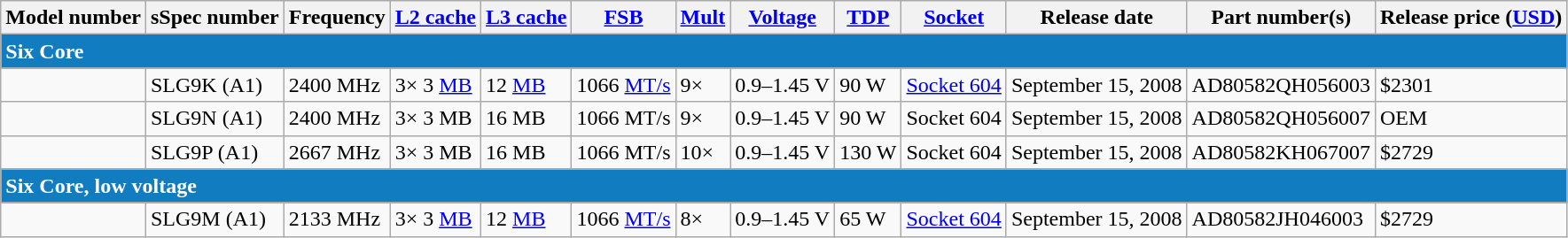<table class="wikitable sortable">
<tr>
<th>Model number</th>
<th>sSpec number</th>
<th>Frequency</th>
<th><a href='#'>L2 cache</a></th>
<th><a href='#'>L3 cache</a></th>
<th><a href='#'>FSB</a></th>
<th><a href='#'>Mult</a></th>
<th><a href='#'>Voltage</a></th>
<th><a href='#'>TDP</a></th>
<th><a href='#'>Socket</a></th>
<th>Release date</th>
<th>Part number(s)</th>
<th>Release price (<a href='#'>USD</a>)</th>
</tr>
<tr>
<td colspan="13" style="text-align:left; background:#127cc1; color:white;"><strong>Six Core</strong></td>
</tr>
<tr>
<td></td>
<td>SLG9K (A1)</td>
<td>2400 MHz</td>
<td>3× 3 <a href='#'>MB</a></td>
<td>12 <a href='#'>MB</a></td>
<td>1066 <a href='#'>MT/s</a></td>
<td>9×</td>
<td>0.9–1.45 V</td>
<td>90 W</td>
<td><a href='#'>Socket 604</a></td>
<td>September 15, 2008</td>
<td>AD80582QH056003</td>
<td>$2301</td>
</tr>
<tr>
<td></td>
<td>SLG9N (A1)</td>
<td>2400 MHz</td>
<td>3× 3 MB</td>
<td>16 MB</td>
<td>1066 MT/s</td>
<td>9×</td>
<td>0.9–1.45 V</td>
<td>90 W</td>
<td>Socket 604</td>
<td>September 15, 2008</td>
<td>AD80582QH056007</td>
<td>OEM</td>
</tr>
<tr>
<td></td>
<td>SLG9P (A1)</td>
<td>2667 MHz</td>
<td>3× 3 MB</td>
<td>16 MB</td>
<td>1066 MT/s</td>
<td>10×</td>
<td>0.9–1.45 V</td>
<td>130 W</td>
<td>Socket 604</td>
<td>September 15, 2008</td>
<td>AD80582KH067007</td>
<td>$2729</td>
</tr>
<tr>
<td colspan="13" style="text-align:left; background:#127cc1; color:white;"><strong>Six Core, low voltage</strong></td>
</tr>
<tr>
<td></td>
<td>SLG9M (A1)</td>
<td>2133 MHz</td>
<td>3× 3 <a href='#'>MB</a></td>
<td>12 <a href='#'>MB</a></td>
<td>1066 <a href='#'>MT/s</a></td>
<td>8×</td>
<td>0.9–1.45 V</td>
<td>65 W</td>
<td><a href='#'>Socket 604</a></td>
<td>September 15, 2008</td>
<td>AD80582JH046003</td>
<td>$2729</td>
</tr>
</table>
